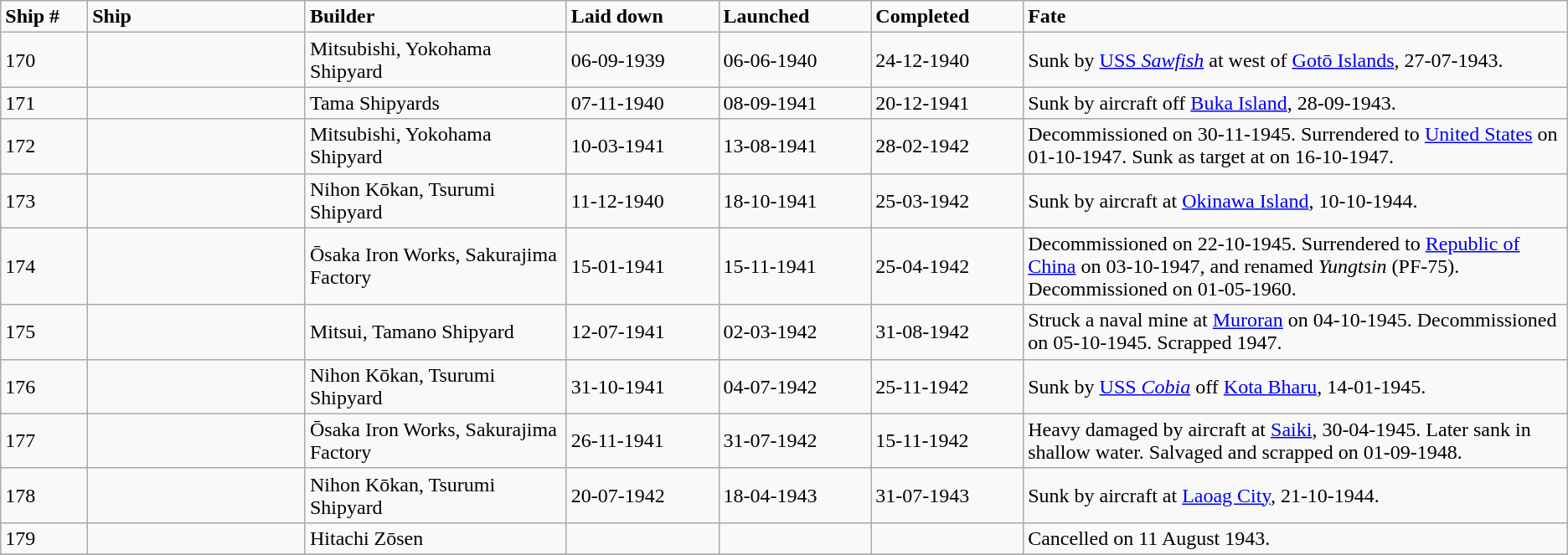<table class="wikitable">
<tr>
<td width="4%"><strong>Ship #</strong></td>
<td width="10%"><strong>Ship</strong></td>
<td width="12%"><strong>Builder</strong></td>
<td width="7%" bgcolor=><strong>Laid down</strong></td>
<td width="7%" bgcolor=><strong>Launched</strong></td>
<td width="7%" bgcolor=><strong>Completed</strong></td>
<td width="25%" bgcolor=><strong>Fate</strong></td>
</tr>
<tr>
<td>170</td>
<td></td>
<td>Mitsubishi, Yokohama Shipyard</td>
<td>06-09-1939</td>
<td>06-06-1940</td>
<td>24-12-1940</td>
<td>Sunk by <a href='#'>USS <em>Sawfish</em></a> at west of <a href='#'>Gotō Islands</a>, 27-07-1943.</td>
</tr>
<tr>
<td>171</td>
<td></td>
<td>Tama Shipyards</td>
<td>07-11-1940</td>
<td>08-09-1941</td>
<td>20-12-1941</td>
<td>Sunk by aircraft off <a href='#'>Buka Island</a>, 28-09-1943.</td>
</tr>
<tr>
<td>172</td>
<td></td>
<td>Mitsubishi, Yokohama Shipyard</td>
<td>10-03-1941</td>
<td>13-08-1941</td>
<td>28-02-1942</td>
<td>Decommissioned on 30-11-1945. Surrendered to <a href='#'>United States</a> on 01-10-1947. Sunk as target at  on 16-10-1947.</td>
</tr>
<tr>
<td>173</td>
<td></td>
<td>Nihon Kōkan, Tsurumi Shipyard</td>
<td>11-12-1940</td>
<td>18-10-1941</td>
<td>25-03-1942</td>
<td>Sunk by aircraft at <a href='#'>Okinawa Island</a>, 10-10-1944.</td>
</tr>
<tr>
<td>174</td>
<td></td>
<td>Ōsaka Iron Works, Sakurajima Factory</td>
<td>15-01-1941</td>
<td>15-11-1941</td>
<td>25-04-1942</td>
<td>Decommissioned on 22-10-1945. Surrendered to <a href='#'>Republic of China</a> on 03-10-1947, and renamed <em>Yungtsin</em> (PF-75). Decommissioned on 01-05-1960.</td>
</tr>
<tr>
<td>175</td>
<td></td>
<td>Mitsui, Tamano Shipyard</td>
<td>12-07-1941</td>
<td>02-03-1942</td>
<td>31-08-1942</td>
<td>Struck a naval mine at <a href='#'>Muroran</a> on 04-10-1945. Decommissioned on 05-10-1945. Scrapped 1947.</td>
</tr>
<tr>
<td>176</td>
<td></td>
<td>Nihon Kōkan, Tsurumi Shipyard</td>
<td>31-10-1941</td>
<td>04-07-1942</td>
<td>25-11-1942</td>
<td>Sunk by <a href='#'>USS <em>Cobia</em></a> off <a href='#'>Kota Bharu</a>, 14-01-1945.</td>
</tr>
<tr>
<td>177</td>
<td></td>
<td>Ōsaka Iron Works, Sakurajima Factory</td>
<td>26-11-1941</td>
<td>31-07-1942</td>
<td>15-11-1942</td>
<td>Heavy damaged by aircraft at <a href='#'>Saiki</a>, 30-04-1945. Later sank in shallow water. Salvaged and scrapped on 01-09-1948.</td>
</tr>
<tr>
<td>178</td>
<td></td>
<td>Nihon Kōkan, Tsurumi Shipyard</td>
<td>20-07-1942</td>
<td>18-04-1943</td>
<td>31-07-1943</td>
<td>Sunk by aircraft at <a href='#'>Laoag City</a>, 21-10-1944.</td>
</tr>
<tr>
<td>179</td>
<td></td>
<td>Hitachi Zōsen</td>
<td></td>
<td></td>
<td></td>
<td>Cancelled on 11 August 1943.</td>
</tr>
<tr>
</tr>
</table>
